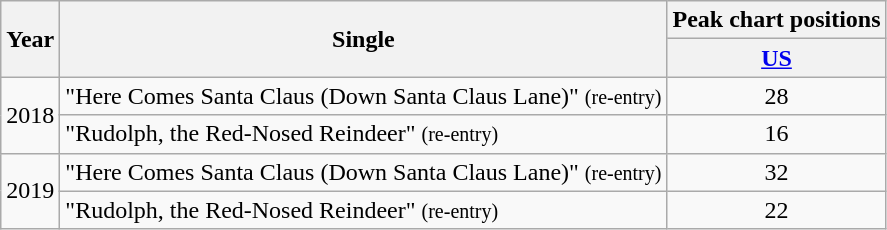<table class="wikitable">
<tr>
<th rowspan="2">Year</th>
<th rowspan="2">Single</th>
<th colspan="1">Peak chart positions</th>
</tr>
<tr>
<th><a href='#'>US</a></th>
</tr>
<tr>
<td rowspan="2">2018</td>
<td>"Here Comes Santa Claus (Down Santa Claus Lane)" <small>(re-entry)</small></td>
<td align="center">28</td>
</tr>
<tr>
<td>"Rudolph, the Red-Nosed Reindeer" <small>(re-entry)</small></td>
<td align="center">16</td>
</tr>
<tr>
<td rowspan="2">2019</td>
<td>"Here Comes Santa Claus (Down Santa Claus Lane)" <small>(re-entry)</small></td>
<td align="center">32</td>
</tr>
<tr>
<td>"Rudolph, the Red-Nosed Reindeer" <small>(re-entry)</small></td>
<td align="center">22</td>
</tr>
</table>
